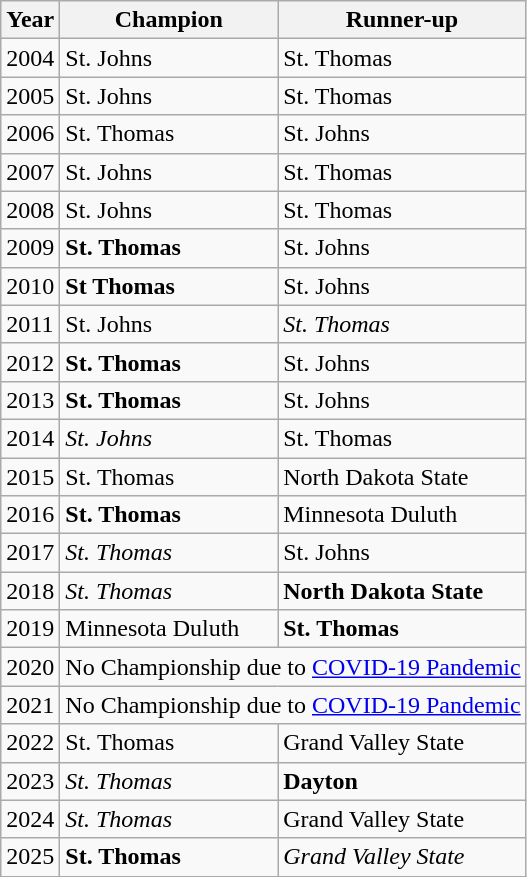<table class="wikitable">
<tr>
<th>Year</th>
<th>Champion</th>
<th>Runner-up</th>
</tr>
<tr>
<td>2004</td>
<td>St. Johns</td>
<td>St. Thomas</td>
</tr>
<tr>
<td>2005</td>
<td>St. Johns</td>
<td>St. Thomas</td>
</tr>
<tr>
<td>2006</td>
<td>St. Thomas</td>
<td>St. Johns</td>
</tr>
<tr>
<td>2007</td>
<td>St. Johns</td>
<td>St. Thomas</td>
</tr>
<tr>
<td>2008</td>
<td>St. Johns</td>
<td>St. Thomas</td>
</tr>
<tr>
<td>2009</td>
<td><strong>St. Thomas</strong></td>
<td>St. Johns</td>
</tr>
<tr>
<td>2010</td>
<td><strong>St Thomas</strong></td>
<td>St. Johns</td>
</tr>
<tr>
<td>2011</td>
<td>St. Johns</td>
<td><em>St. Thomas</em></td>
</tr>
<tr>
<td>2012</td>
<td><strong>St. Thomas</strong></td>
<td>St. Johns</td>
</tr>
<tr>
<td>2013</td>
<td><strong>St. Thomas</strong></td>
<td>St. Johns</td>
</tr>
<tr>
<td>2014</td>
<td><em>St. Johns</em></td>
<td>St. Thomas</td>
</tr>
<tr>
<td>2015</td>
<td>St. Thomas</td>
<td>North Dakota State</td>
</tr>
<tr>
<td>2016</td>
<td><strong>St. Thomas</strong></td>
<td>Minnesota Duluth</td>
</tr>
<tr>
<td>2017</td>
<td><em>St. Thomas</em></td>
<td>St. Johns</td>
</tr>
<tr>
<td>2018</td>
<td><em>St. Thomas</em></td>
<td><strong>North Dakota State</strong></td>
</tr>
<tr>
<td>2019</td>
<td>Minnesota Duluth</td>
<td><strong>St. Thomas</strong></td>
</tr>
<tr>
<td>2020</td>
<td colspan="2">No Championship due to <a href='#'>COVID-19 Pandemic</a></td>
</tr>
<tr>
<td>2021</td>
<td colspan="2">No Championship due to <a href='#'>COVID-19 Pandemic</a></td>
</tr>
<tr>
<td>2022</td>
<td>St. Thomas</td>
<td>Grand Valley State</td>
</tr>
<tr>
<td>2023</td>
<td><em>St. Thomas</em></td>
<td><strong>Dayton</strong></td>
</tr>
<tr>
<td>2024</td>
<td><em>St. Thomas</em></td>
<td>Grand Valley State</td>
</tr>
<tr>
<td>2025</td>
<td><strong>St. Thomas</strong></td>
<td><em>Grand Valley State</em></td>
</tr>
</table>
